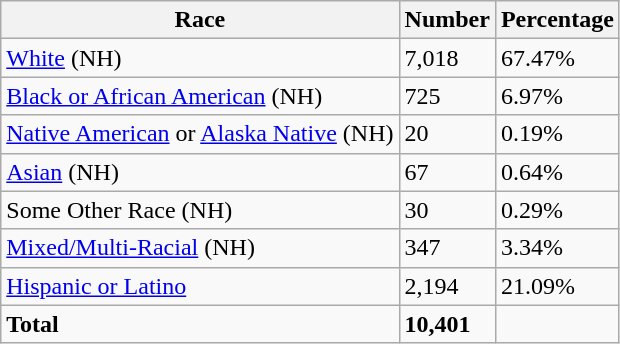<table class="wikitable">
<tr>
<th>Race</th>
<th>Number</th>
<th>Percentage</th>
</tr>
<tr>
<td><a href='#'>White</a> (NH)</td>
<td>7,018</td>
<td>67.47%</td>
</tr>
<tr>
<td><a href='#'>Black or African American</a> (NH)</td>
<td>725</td>
<td>6.97%</td>
</tr>
<tr>
<td><a href='#'>Native American</a> or <a href='#'>Alaska Native</a> (NH)</td>
<td>20</td>
<td>0.19%</td>
</tr>
<tr>
<td><a href='#'>Asian</a> (NH)</td>
<td>67</td>
<td>0.64%</td>
</tr>
<tr>
<td>Some Other Race (NH)</td>
<td>30</td>
<td>0.29%</td>
</tr>
<tr>
<td><a href='#'>Mixed/Multi-Racial</a> (NH)</td>
<td>347</td>
<td>3.34%</td>
</tr>
<tr>
<td><a href='#'>Hispanic or Latino</a></td>
<td>2,194</td>
<td>21.09%</td>
</tr>
<tr>
<td><strong>Total</strong></td>
<td><strong>10,401</strong></td>
<td></td>
</tr>
</table>
